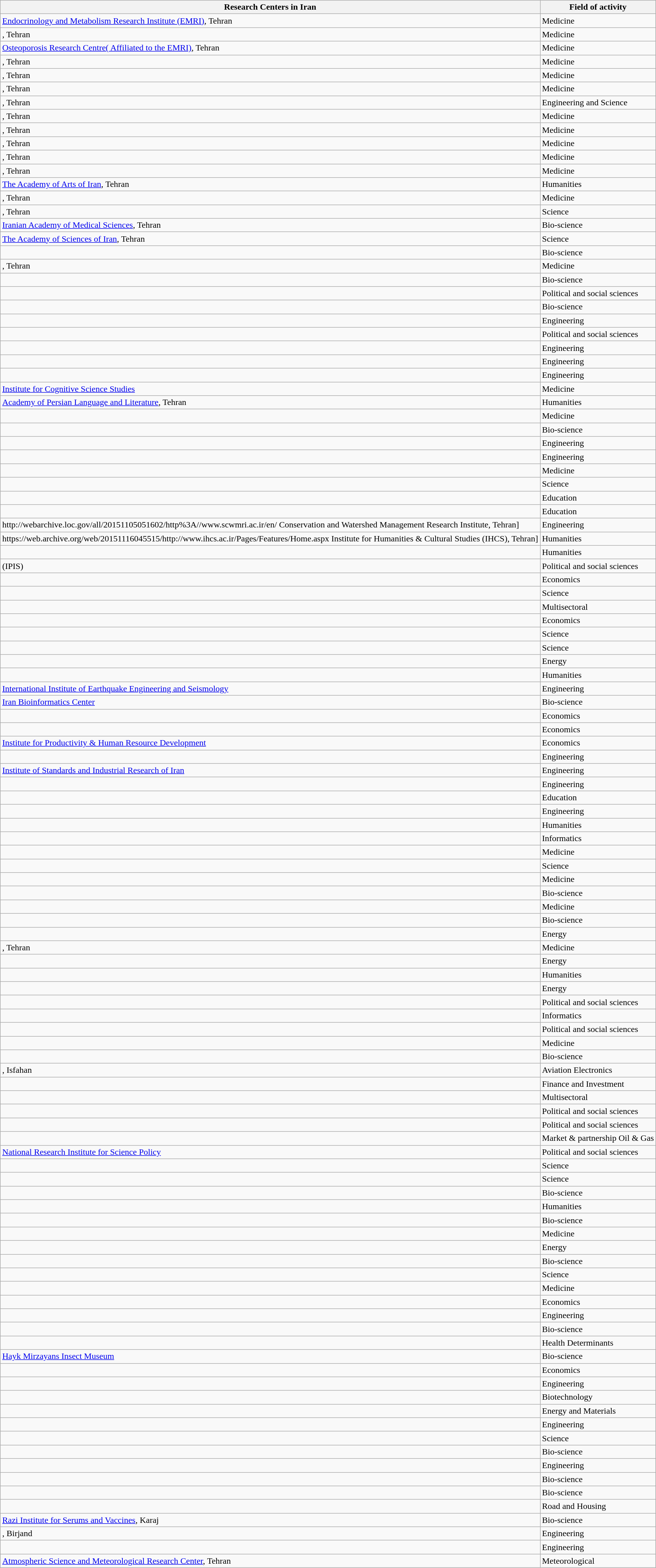<table class="wikitable sortable">
<tr>
<th>Research Centers in Iran</th>
<th>Field of activity</th>
</tr>
<tr>
<td><a href='#'>Endocrinology and Metabolism Research Institute (EMRI)</a>,  Tehran </td>
<td>Medicine</td>
</tr>
<tr>
<td>,  Tehran</td>
<td>Medicine</td>
</tr>
<tr>
<td><a href='#'>Osteoporosis Research Centre( Affiliated to the EMRI)</a>,  Tehran </td>
<td>Medicine</td>
</tr>
<tr http://www.ppvcro.com/ Clinical Research in Iran (CRO)], Tehran || Leading CRO in Iran>
<td>,  Tehran</td>
<td>Medicine</td>
</tr>
<tr>
<td>,  Tehran</td>
<td>Medicine</td>
</tr>
<tr>
<td>,  Tehran</td>
<td>Medicine</td>
</tr>
<tr []>
<td>,  Tehran</td>
<td>Engineering and Science</td>
</tr>
<tr>
<td>,  Tehran</td>
<td>Medicine</td>
</tr>
<tr>
<td>,  Tehran</td>
<td>Medicine</td>
</tr>
<tr>
<td>,  Tehran</td>
<td>Medicine</td>
</tr>
<tr>
<td>,  Tehran</td>
<td>Medicine</td>
</tr>
<tr>
<td>,  Tehran</td>
<td>Medicine</td>
</tr>
<tr>
<td><a href='#'>The Academy of Arts of Iran</a>, Tehran</td>
<td>Humanities</td>
</tr>
<tr>
<td>, Tehran</td>
<td>Medicine</td>
</tr>
<tr>
<td>, Tehran</td>
<td>Science</td>
</tr>
<tr>
<td><a href='#'>Iranian Academy of Medical Sciences</a>, Tehran</td>
<td>Bio-science</td>
</tr>
<tr>
<td><a href='#'>The Academy of Sciences of Iran</a>, Tehran</td>
<td>Science</td>
</tr>
<tr>
<td></td>
<td>Bio-science</td>
</tr>
<tr>
<td>, Tehran</td>
<td>Medicine</td>
</tr>
<tr>
<td></td>
<td>Bio-science</td>
</tr>
<tr>
<td></td>
<td>Political and social sciences</td>
</tr>
<tr>
<td></td>
<td>Bio-science</td>
</tr>
<tr>
<td></td>
<td>Engineering</td>
</tr>
<tr>
<td></td>
<td>Political and social sciences</td>
</tr>
<tr>
<td></td>
<td>Engineering</td>
</tr>
<tr>
<td></td>
<td>Engineering</td>
</tr>
<tr>
<td></td>
<td>Engineering</td>
</tr>
<tr>
<td><a href='#'>Institute for Cognitive Science Studies</a></td>
<td>Medicine</td>
</tr>
<tr>
<td><a href='#'>Academy of Persian Language and Literature</a>, Tehran</td>
<td>Humanities</td>
</tr>
<tr>
<td></td>
<td>Medicine</td>
</tr>
<tr>
<td></td>
<td>Bio-science</td>
</tr>
<tr>
<td></td>
<td>Engineering</td>
</tr>
<tr>
<td></td>
<td>Engineering</td>
</tr>
<tr>
<td></td>
<td>Medicine</td>
</tr>
<tr>
<td></td>
<td>Science</td>
</tr>
<tr>
<td></td>
<td>Education</td>
</tr>
<tr>
<td></td>
<td>Education</td>
</tr>
<tr>
<td>http://webarchive.loc.gov/all/20151105051602/http%3A//www.scwmri.ac.ir/en/  Conservation and Watershed Management Research Institute, Tehran]</td>
<td>Engineering</td>
</tr>
<tr>
<td>https://web.archive.org/web/20151116045515/http://www.ihcs.ac.ir/Pages/Features/Home.aspx  Institute for Humanities & Cultural Studies  (IHCS), Tehran]</td>
<td>Humanities</td>
</tr>
<tr>
<td></td>
<td>Humanities</td>
</tr>
<tr>
<td> (IPIS)</td>
<td>Political and social sciences</td>
</tr>
<tr>
<td></td>
<td>Economics</td>
</tr>
<tr>
<td></td>
<td>Science</td>
</tr>
<tr>
<td></td>
<td>Multisectoral</td>
</tr>
<tr>
<td></td>
<td>Economics</td>
</tr>
<tr>
<td></td>
<td>Science</td>
</tr>
<tr>
<td> </td>
<td>Science</td>
</tr>
<tr>
<td></td>
<td>Energy</td>
</tr>
<tr>
<td></td>
<td>Humanities</td>
</tr>
<tr>
<td><a href='#'>International Institute of Earthquake Engineering and Seismology</a></td>
<td>Engineering</td>
</tr>
<tr>
<td><a href='#'>Iran Bioinformatics Center</a></td>
<td>Bio-science</td>
</tr>
<tr>
<td></td>
<td>Economics</td>
</tr>
<tr>
<td></td>
<td>Economics</td>
</tr>
<tr>
<td><a href='#'>Institute for Productivity & Human Resource Development</a></td>
<td>Economics</td>
</tr>
<tr>
<td></td>
<td>Engineering</td>
</tr>
<tr>
<td><a href='#'>Institute of Standards and Industrial Research of Iran</a></td>
<td>Engineering</td>
</tr>
<tr>
<td></td>
<td>Engineering</td>
</tr>
<tr>
<td></td>
<td>Education</td>
</tr>
<tr>
<td></td>
<td>Engineering</td>
</tr>
<tr>
<td></td>
<td>Humanities</td>
</tr>
<tr>
<td></td>
<td>Informatics</td>
</tr>
<tr>
<td></td>
<td>Medicine</td>
</tr>
<tr>
<td></td>
<td>Science</td>
</tr>
<tr>
<td></td>
<td>Medicine</td>
</tr>
<tr>
<td></td>
<td>Bio-science</td>
</tr>
<tr>
<td></td>
<td>Medicine</td>
</tr>
<tr>
<td></td>
<td>Bio-science</td>
</tr>
<tr>
<td></td>
<td>Energy</td>
</tr>
<tr>
<td>, Tehran</td>
<td>Medicine</td>
</tr>
<tr>
<td></td>
<td>Energy</td>
</tr>
<tr>
<td></td>
<td>Humanities</td>
</tr>
<tr>
<td></td>
<td>Energy</td>
</tr>
<tr>
<td></td>
<td>Political and social sciences</td>
</tr>
<tr>
<td></td>
<td>Informatics</td>
</tr>
<tr>
<td></td>
<td>Political and social sciences</td>
</tr>
<tr>
<td></td>
<td>Medicine</td>
</tr>
<tr>
<td></td>
<td>Bio-science</td>
</tr>
<tr>
<td>, Isfahan</td>
<td>Aviation Electronics</td>
</tr>
<tr>
<td></td>
<td>Finance and Investment</td>
</tr>
<tr>
<td></td>
<td>Multisectoral</td>
</tr>
<tr>
<td></td>
<td>Political and social sciences</td>
</tr>
<tr>
<td></td>
<td>Political and social sciences</td>
</tr>
<tr>
<td></td>
<td>Market & partnership Oil & Gas</td>
</tr>
<tr>
<td><a href='#'>National Research Institute for Science Policy</a></td>
<td>Political and social sciences</td>
</tr>
<tr>
<td></td>
<td>Science</td>
</tr>
<tr>
<td></td>
<td>Science</td>
</tr>
<tr>
<td></td>
<td>Bio-science</td>
</tr>
<tr>
<td></td>
<td>Humanities</td>
</tr>
<tr>
<td></td>
<td>Bio-science</td>
</tr>
<tr>
<td></td>
<td>Medicine</td>
</tr>
<tr>
<td></td>
<td>Energy</td>
</tr>
<tr>
<td></td>
<td>Bio-science</td>
</tr>
<tr>
<td></td>
<td>Science</td>
</tr>
<tr>
<td></td>
<td>Medicine</td>
</tr>
<tr>
<td></td>
<td>Economics</td>
</tr>
<tr>
<td></td>
<td>Engineering</td>
</tr>
<tr>
<td></td>
<td>Bio-science</td>
</tr>
<tr>
<td></td>
<td>Health Determinants</td>
</tr>
<tr>
<td><a href='#'>Hayk Mirzayans Insect Museum</a></td>
<td>Bio-science</td>
</tr>
<tr>
<td></td>
<td>Economics</td>
</tr>
<tr>
<td></td>
<td>Engineering</td>
</tr>
<tr>
<td></td>
<td>Biotechnology</td>
</tr>
<tr>
<td></td>
<td>Energy and Materials</td>
</tr>
<tr>
<td></td>
<td>Engineering</td>
</tr>
<tr>
<td></td>
<td>Science</td>
</tr>
<tr>
<td></td>
<td>Bio-science</td>
</tr>
<tr>
<td></td>
<td>Engineering</td>
</tr>
<tr>
<td></td>
<td>Bio-science</td>
</tr>
<tr>
<td></td>
<td>Bio-science</td>
</tr>
<tr>
<td></td>
<td>Road and Housing</td>
</tr>
<tr>
<td><a href='#'>Razi Institute for Serums and Vaccines</a>, Karaj</td>
<td>Bio-science</td>
</tr>
<tr>
<td>, Birjand</td>
<td>Engineering</td>
</tr>
<tr>
<td></td>
<td>Engineering</td>
</tr>
<tr>
<td><a href='#'>Atmospheric Science and Meteorological Research Center</a>, Tehran</td>
<td>Meteorological</td>
</tr>
</table>
